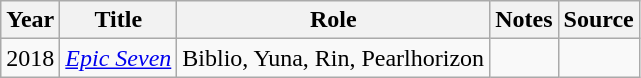<table class="wikitable">
<tr>
<th>Year</th>
<th>Title</th>
<th>Role</th>
<th>Notes</th>
<th>Source</th>
</tr>
<tr>
<td>2018</td>
<td><em><a href='#'>Epic Seven</a></em></td>
<td>Biblio, Yuna, Rin, Pearlhorizon</td>
<td></td>
<td></td>
</tr>
</table>
